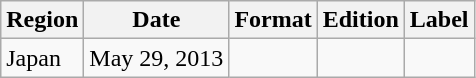<table class="wikitable">
<tr>
<th>Region</th>
<th>Date</th>
<th>Format</th>
<th>Edition</th>
<th>Label</th>
</tr>
<tr>
<td>Japan</td>
<td>May 29, 2013</td>
<td></td>
<td></td>
<td></td>
</tr>
</table>
